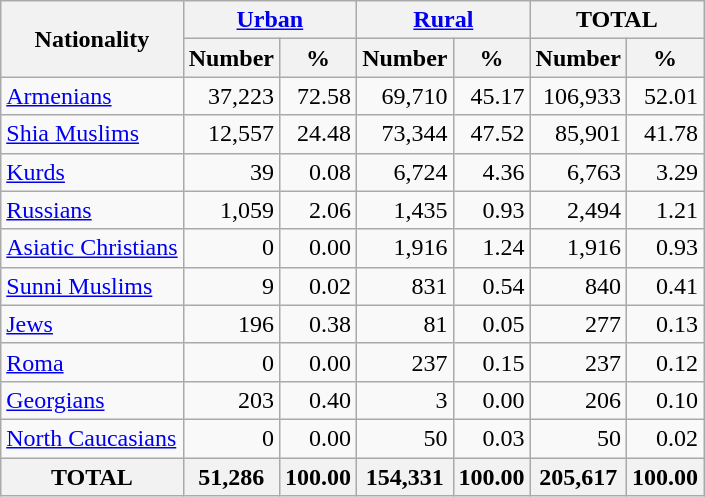<table class="wikitable sortable">
<tr>
<th rowspan="2">Nationality</th>
<th colspan="2"><a href='#'>Urban</a></th>
<th colspan="2"><a href='#'>Rural</a></th>
<th colspan="2">TOTAL</th>
</tr>
<tr>
<th>Number</th>
<th>%</th>
<th>Number</th>
<th>%</th>
<th>Number</th>
<th>%</th>
</tr>
<tr>
<td><a href='#'>Armenians</a></td>
<td align="right">37,223</td>
<td align="right">72.58</td>
<td align="right">69,710</td>
<td align="right">45.17</td>
<td align="right">106,933</td>
<td align="right">52.01</td>
</tr>
<tr>
<td><a href='#'>Shia Muslims</a></td>
<td align="right">12,557</td>
<td align="right">24.48</td>
<td align="right">73,344</td>
<td align="right">47.52</td>
<td align="right">85,901</td>
<td align="right">41.78</td>
</tr>
<tr>
<td><a href='#'>Kurds</a></td>
<td align="right">39</td>
<td align="right">0.08</td>
<td align="right">6,724</td>
<td align="right">4.36</td>
<td align="right">6,763</td>
<td align="right">3.29</td>
</tr>
<tr>
<td><a href='#'>Russians</a></td>
<td align="right">1,059</td>
<td align="right">2.06</td>
<td align="right">1,435</td>
<td align="right">0.93</td>
<td align="right">2,494</td>
<td align="right">1.21</td>
</tr>
<tr>
<td><a href='#'>Asiatic Christians</a></td>
<td align="right">0</td>
<td align="right">0.00</td>
<td align="right">1,916</td>
<td align="right">1.24</td>
<td align="right">1,916</td>
<td align="right">0.93</td>
</tr>
<tr>
<td><a href='#'>Sunni Muslims</a></td>
<td align="right">9</td>
<td align="right">0.02</td>
<td align="right">831</td>
<td align="right">0.54</td>
<td align="right">840</td>
<td align="right">0.41</td>
</tr>
<tr>
<td><a href='#'>Jews</a></td>
<td align="right">196</td>
<td align="right">0.38</td>
<td align="right">81</td>
<td align="right">0.05</td>
<td align="right">277</td>
<td align="right">0.13</td>
</tr>
<tr>
<td><a href='#'>Roma</a></td>
<td align="right">0</td>
<td align="right">0.00</td>
<td align="right">237</td>
<td align="right">0.15</td>
<td align="right">237</td>
<td align="right">0.12</td>
</tr>
<tr>
<td><a href='#'>Georgians</a></td>
<td align="right">203</td>
<td align="right">0.40</td>
<td align="right">3</td>
<td align="right">0.00</td>
<td align="right">206</td>
<td align="right">0.10</td>
</tr>
<tr>
<td><a href='#'>North Caucasians</a></td>
<td align="right">0</td>
<td align="right">0.00</td>
<td align="right">50</td>
<td align="right">0.03</td>
<td align="right">50</td>
<td align="right">0.02</td>
</tr>
<tr>
<th>TOTAL</th>
<th>51,286</th>
<th>100.00</th>
<th>154,331</th>
<th>100.00</th>
<th>205,617</th>
<th>100.00</th>
</tr>
</table>
